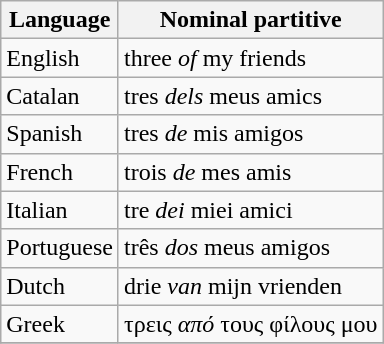<table class="wikitable">
<tr>
<th>Language</th>
<th>Nominal partitive</th>
</tr>
<tr>
<td>English</td>
<td>three <em>of</em> my friends</td>
</tr>
<tr>
<td>Catalan</td>
<td>tres <em>dels</em> meus amics</td>
</tr>
<tr>
<td>Spanish</td>
<td>tres <em>de</em> mis amigos</td>
</tr>
<tr>
<td>French</td>
<td>trois <em>de</em> mes amis</td>
</tr>
<tr>
<td>Italian</td>
<td>tre <em>dei</em> miei amici</td>
</tr>
<tr>
<td>Portuguese</td>
<td>três <em>dos</em> meus amigos</td>
</tr>
<tr>
<td>Dutch</td>
<td>drie <em>van</em> mijn vrienden</td>
</tr>
<tr>
<td>Greek</td>
<td>τρεις <em>από</em> τους φίλους μου</td>
</tr>
<tr>
</tr>
</table>
